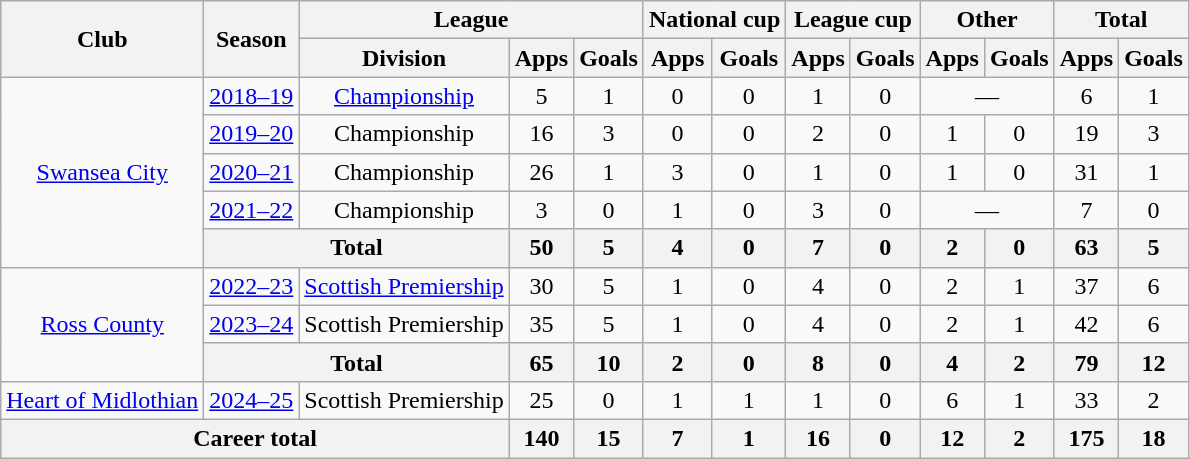<table class=wikitable style="text-align: center">
<tr>
<th rowspan=2>Club</th>
<th rowspan=2>Season</th>
<th colspan=3>League</th>
<th colspan=2>National cup</th>
<th colspan=2>League cup</th>
<th colspan=2>Other</th>
<th colspan=2>Total</th>
</tr>
<tr>
<th>Division</th>
<th>Apps</th>
<th>Goals</th>
<th>Apps</th>
<th>Goals</th>
<th>Apps</th>
<th>Goals</th>
<th>Apps</th>
<th>Goals</th>
<th>Apps</th>
<th>Goals</th>
</tr>
<tr>
<td rowspan=5><a href='#'>Swansea City</a></td>
<td><a href='#'>2018–19</a></td>
<td><a href='#'>Championship</a></td>
<td>5</td>
<td>1</td>
<td>0</td>
<td>0</td>
<td>1</td>
<td>0</td>
<td colspan=2>—</td>
<td>6</td>
<td>1</td>
</tr>
<tr>
<td><a href='#'>2019–20</a></td>
<td>Championship</td>
<td>16</td>
<td>3</td>
<td>0</td>
<td>0</td>
<td>2</td>
<td>0</td>
<td>1</td>
<td>0</td>
<td>19</td>
<td>3</td>
</tr>
<tr>
<td><a href='#'>2020–21</a></td>
<td>Championship</td>
<td>26</td>
<td>1</td>
<td>3</td>
<td>0</td>
<td>1</td>
<td>0</td>
<td>1</td>
<td>0</td>
<td>31</td>
<td>1</td>
</tr>
<tr>
<td><a href='#'>2021–22</a></td>
<td>Championship</td>
<td>3</td>
<td>0</td>
<td>1</td>
<td>0</td>
<td>3</td>
<td>0</td>
<td colspan=2>—</td>
<td>7</td>
<td>0</td>
</tr>
<tr>
<th colspan=2>Total</th>
<th>50</th>
<th>5</th>
<th>4</th>
<th>0</th>
<th>7</th>
<th>0</th>
<th>2</th>
<th>0</th>
<th>63</th>
<th>5</th>
</tr>
<tr>
<td rowspan=3><a href='#'>Ross County</a></td>
<td><a href='#'>2022–23</a></td>
<td><a href='#'>Scottish Premiership</a></td>
<td>30</td>
<td>5</td>
<td>1</td>
<td>0</td>
<td>4</td>
<td>0</td>
<td>2</td>
<td>1</td>
<td>37</td>
<td>6</td>
</tr>
<tr>
<td><a href='#'>2023–24</a></td>
<td>Scottish Premiership</td>
<td>35</td>
<td>5</td>
<td>1</td>
<td>0</td>
<td>4</td>
<td>0</td>
<td>2</td>
<td>1</td>
<td>42</td>
<td>6</td>
</tr>
<tr>
<th colspan=2>Total</th>
<th>65</th>
<th>10</th>
<th>2</th>
<th>0</th>
<th>8</th>
<th>0</th>
<th>4</th>
<th>2</th>
<th>79</th>
<th>12</th>
</tr>
<tr>
<td rowspan=1><a href='#'>Heart of Midlothian</a></td>
<td><a href='#'>2024–25</a></td>
<td>Scottish Premiership</td>
<td>25</td>
<td>0</td>
<td>1</td>
<td>1</td>
<td>1</td>
<td>0</td>
<td>6</td>
<td>1</td>
<td>33</td>
<td>2</td>
</tr>
<tr>
<th colspan=3>Career total</th>
<th>140</th>
<th>15</th>
<th>7</th>
<th>1</th>
<th>16</th>
<th>0</th>
<th>12</th>
<th>2</th>
<th>175</th>
<th>18</th>
</tr>
</table>
